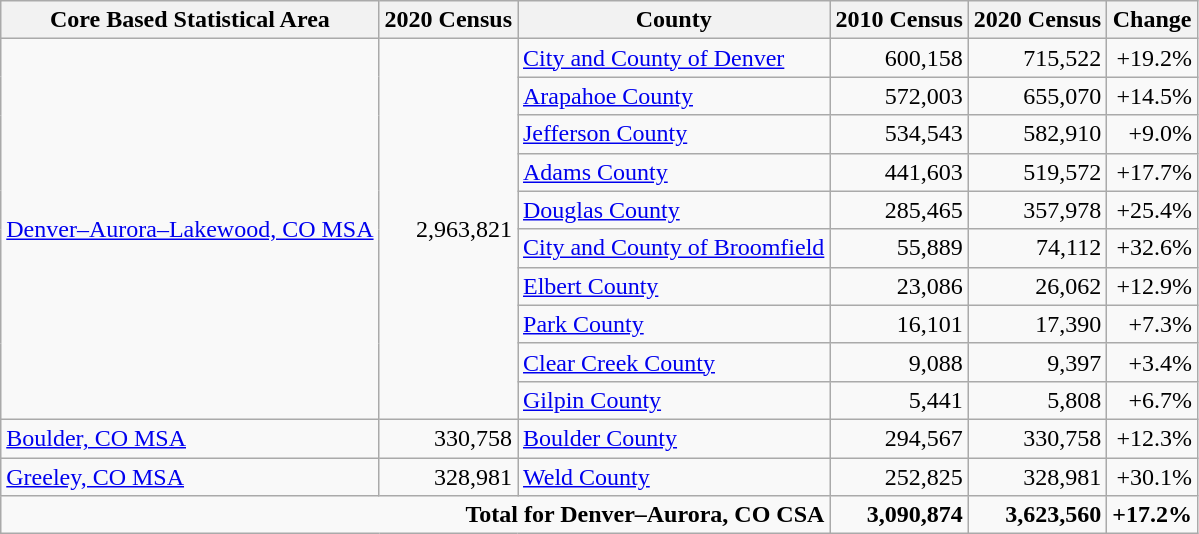<table class=wikitable>
<tr>
<th>Core Based Statistical Area</th>
<th>2020 Census</th>
<th>County</th>
<th>2010 Census</th>
<th>2020 Census</th>
<th>Change</th>
</tr>
<tr>
<td rowspan=10><a href='#'>Denver–Aurora–Lakewood, CO MSA</a></td>
<td rowspan=10 align=right>2,963,821</td>
<td><a href='#'>City and County of Denver</a></td>
<td align=right>600,158</td>
<td align=right>715,522</td>
<td align=right><span></span><span>+19.2%</span></td>
</tr>
<tr>
<td><a href='#'>Arapahoe County</a></td>
<td align=right>572,003</td>
<td align=right>655,070</td>
<td align=right><span></span><span>+14.5%</span></td>
</tr>
<tr>
<td><a href='#'>Jefferson County</a></td>
<td align=right>534,543</td>
<td align=right>582,910</td>
<td align=right><span></span><span>+9.0%</span></td>
</tr>
<tr>
<td><a href='#'>Adams County</a></td>
<td align=right>441,603</td>
<td align=right>519,572</td>
<td align=right><span></span><span>+17.7%</span></td>
</tr>
<tr>
<td><a href='#'>Douglas County</a></td>
<td align=right>285,465</td>
<td align=right>357,978</td>
<td align=right><span></span><span>+25.4%</span></td>
</tr>
<tr>
<td><a href='#'>City and County of Broomfield</a></td>
<td align=right>55,889</td>
<td align=right>74,112</td>
<td align=right><span></span><span>+32.6%</span></td>
</tr>
<tr>
<td><a href='#'>Elbert County</a></td>
<td align=right>23,086</td>
<td align=right>26,062</td>
<td align=right><span></span><span>+12.9%</span></td>
</tr>
<tr>
<td><a href='#'>Park County</a></td>
<td align=right>16,101</td>
<td align=right>17,390</td>
<td align=right><span></span><span>+7.3%</span></td>
</tr>
<tr>
<td><a href='#'>Clear Creek County</a></td>
<td align=right>9,088</td>
<td align=right>9,397</td>
<td align=right><span></span><span>+3.4%</span></td>
</tr>
<tr>
<td><a href='#'>Gilpin County</a></td>
<td align=right>5,441</td>
<td align=right>5,808</td>
<td align=right><span></span><span>+6.7%</span></td>
</tr>
<tr>
<td rowspan=1><a href='#'>Boulder, CO MSA</a></td>
<td rowspan=1 align=right>330,758</td>
<td><a href='#'>Boulder County</a></td>
<td align=right>294,567</td>
<td align=right>330,758</td>
<td align=right><span></span><span>+12.3%</span></td>
</tr>
<tr>
<td rowspan=1><a href='#'>Greeley, CO MSA</a></td>
<td rowspan=1 align=right>328,981</td>
<td><a href='#'>Weld County</a></td>
<td align=right>252,825</td>
<td align=right>328,981</td>
<td align=right><span></span><span>+30.1%</span></td>
</tr>
<tr>
<td colspan=3 align=right><strong>Total for Denver–Aurora, CO CSA</strong></td>
<td align=right><strong>3,090,874</strong></td>
<td align=right><strong>3,623,560</strong></td>
<td align=right><span></span><span><strong>+17.2%</strong></span></td>
</tr>
</table>
